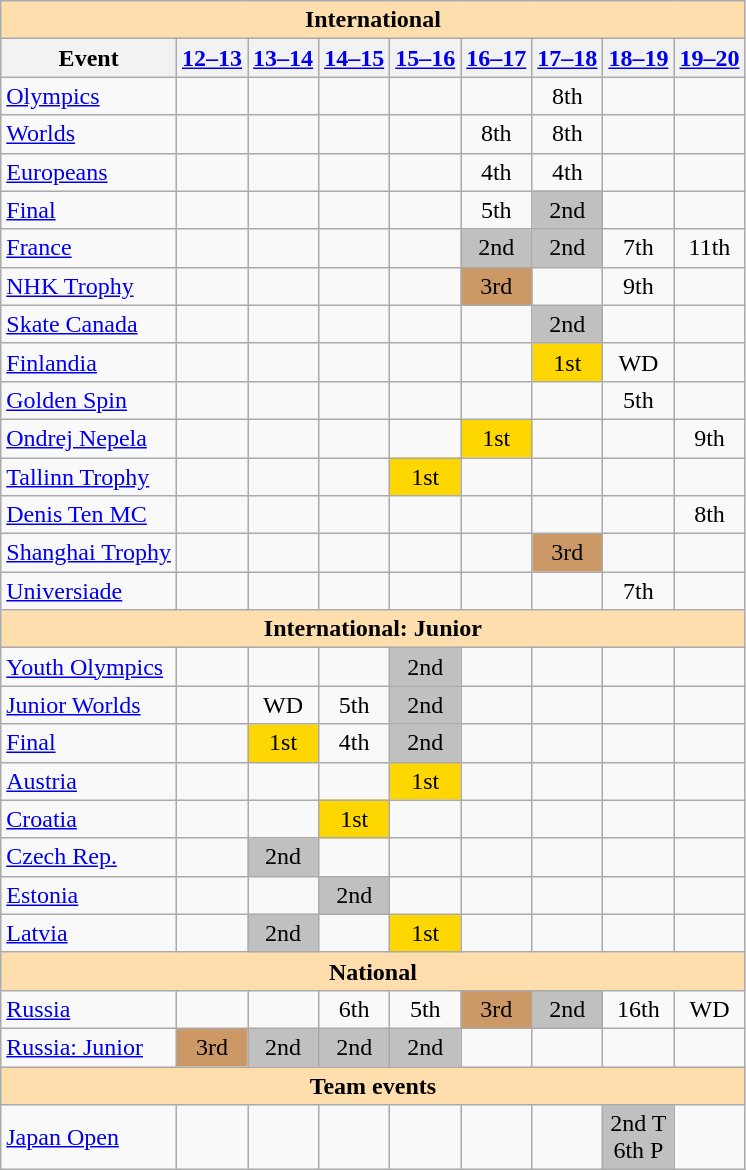<table class="wikitable" style="text-align:center">
<tr>
<th style="background-color: #ffdead; " colspan=9 align=center>International</th>
</tr>
<tr>
<th>Event</th>
<th><a href='#'>12–13</a></th>
<th><a href='#'>13–14</a></th>
<th><a href='#'>14–15</a></th>
<th><a href='#'>15–16</a></th>
<th><a href='#'>16–17</a></th>
<th><a href='#'>17–18</a></th>
<th><a href='#'>18–19</a></th>
<th><a href='#'>19–20</a></th>
</tr>
<tr>
<td align=left><a href='#'>Olympics</a></td>
<td></td>
<td></td>
<td></td>
<td></td>
<td></td>
<td>8th</td>
<td></td>
<td></td>
</tr>
<tr>
<td align=left><a href='#'>Worlds</a></td>
<td></td>
<td></td>
<td></td>
<td></td>
<td>8th</td>
<td>8th</td>
<td></td>
<td></td>
</tr>
<tr>
<td align=left><a href='#'>Europeans</a></td>
<td></td>
<td></td>
<td></td>
<td></td>
<td>4th</td>
<td>4th</td>
<td></td>
<td></td>
</tr>
<tr>
<td align=left> <a href='#'>Final</a></td>
<td></td>
<td></td>
<td></td>
<td></td>
<td>5th</td>
<td bgcolor=silver>2nd</td>
<td></td>
<td></td>
</tr>
<tr>
<td align=left> <a href='#'>France</a></td>
<td></td>
<td></td>
<td></td>
<td></td>
<td bgcolor=silver>2nd</td>
<td bgcolor=silver>2nd</td>
<td>7th</td>
<td>11th</td>
</tr>
<tr>
<td align=left> <a href='#'>NHK Trophy</a></td>
<td></td>
<td></td>
<td></td>
<td></td>
<td bgcolor="#cc9966">3rd</td>
<td></td>
<td>9th</td>
<td></td>
</tr>
<tr>
<td align=left> <a href='#'>Skate Canada</a></td>
<td></td>
<td></td>
<td></td>
<td></td>
<td></td>
<td bgcolor=silver>2nd</td>
<td></td>
<td></td>
</tr>
<tr>
<td align=left> <a href='#'>Finlandia</a></td>
<td></td>
<td></td>
<td></td>
<td></td>
<td></td>
<td bgcolor=gold>1st</td>
<td>WD</td>
<td></td>
</tr>
<tr>
<td align=left> <a href='#'>Golden Spin</a></td>
<td></td>
<td></td>
<td></td>
<td></td>
<td></td>
<td></td>
<td>5th</td>
<td></td>
</tr>
<tr>
<td align=left> <a href='#'>Ondrej Nepela</a></td>
<td></td>
<td></td>
<td></td>
<td></td>
<td bgcolor=gold>1st</td>
<td></td>
<td></td>
<td>9th</td>
</tr>
<tr>
<td align=left> <a href='#'>Tallinn Trophy</a></td>
<td></td>
<td></td>
<td></td>
<td bgcolor=gold>1st</td>
<td></td>
<td></td>
<td></td>
<td></td>
</tr>
<tr>
<td align=left><a href='#'>Denis Ten MC</a></td>
<td></td>
<td></td>
<td></td>
<td></td>
<td></td>
<td></td>
<td></td>
<td>8th</td>
</tr>
<tr>
<td align=left><a href='#'>Shanghai Trophy</a></td>
<td></td>
<td></td>
<td></td>
<td></td>
<td></td>
<td bgcolor="#cc9966">3rd</td>
<td></td>
<td></td>
</tr>
<tr>
<td align=left><a href='#'>Universiade</a></td>
<td></td>
<td></td>
<td></td>
<td></td>
<td></td>
<td></td>
<td>7th</td>
<td></td>
</tr>
<tr>
<th style="background-color: #ffdead; " colspan=9 align=center>International: Junior</th>
</tr>
<tr>
<td align=left><a href='#'>Youth Olympics</a></td>
<td></td>
<td></td>
<td></td>
<td bgcolor="silver">2nd</td>
<td></td>
<td></td>
<td></td>
<td></td>
</tr>
<tr>
<td align=left><a href='#'>Junior Worlds</a></td>
<td></td>
<td>WD</td>
<td>5th</td>
<td bgcolor="silver">2nd</td>
<td></td>
<td></td>
<td></td>
<td></td>
</tr>
<tr>
<td align=left> <a href='#'>Final</a></td>
<td></td>
<td bgcolor=gold>1st</td>
<td>4th</td>
<td bgcolor=silver>2nd</td>
<td></td>
<td></td>
<td></td>
<td></td>
</tr>
<tr>
<td align=left> <a href='#'>Austria</a></td>
<td></td>
<td></td>
<td></td>
<td bgcolor=gold>1st</td>
<td></td>
<td></td>
<td></td>
<td></td>
</tr>
<tr>
<td align=left> <a href='#'>Croatia</a></td>
<td></td>
<td></td>
<td bgcolor=gold>1st</td>
<td></td>
<td></td>
<td></td>
<td></td>
<td></td>
</tr>
<tr>
<td align=left> <a href='#'>Czech Rep.</a></td>
<td></td>
<td bgcolor=silver>2nd</td>
<td></td>
<td></td>
<td></td>
<td></td>
<td></td>
<td></td>
</tr>
<tr>
<td align=left> <a href='#'>Estonia</a></td>
<td></td>
<td></td>
<td bgcolor=silver>2nd</td>
<td></td>
<td></td>
<td></td>
<td></td>
<td></td>
</tr>
<tr>
<td align=left> <a href='#'>Latvia</a></td>
<td></td>
<td bgcolor=silver>2nd</td>
<td></td>
<td bgcolor=gold>1st</td>
<td></td>
<td></td>
<td></td>
<td></td>
</tr>
<tr>
<th style="background-color: #ffdead; " colspan=9 align=center>National</th>
</tr>
<tr>
<td align=left><a href='#'>Russia</a></td>
<td></td>
<td></td>
<td>6th</td>
<td>5th</td>
<td bgcolor="#cc9966">3rd</td>
<td bgcolor=silver>2nd</td>
<td>16th</td>
<td>WD</td>
</tr>
<tr>
<td align=left><a href='#'>Russia: Junior</a></td>
<td bgcolor="#cc9966">3rd</td>
<td bgcolor=silver>2nd</td>
<td bgcolor=silver>2nd</td>
<td bgcolor=silver>2nd</td>
<td></td>
<td></td>
<td></td>
<td></td>
</tr>
<tr>
<th style="background-color: #ffdead; " colspan=9 align=center>Team events</th>
</tr>
<tr>
<td align=left><a href='#'>Japan Open</a></td>
<td></td>
<td></td>
<td></td>
<td></td>
<td></td>
<td></td>
<td bgcolor=silver>2nd T <br> 6th P</td>
<td></td>
</tr>
</table>
